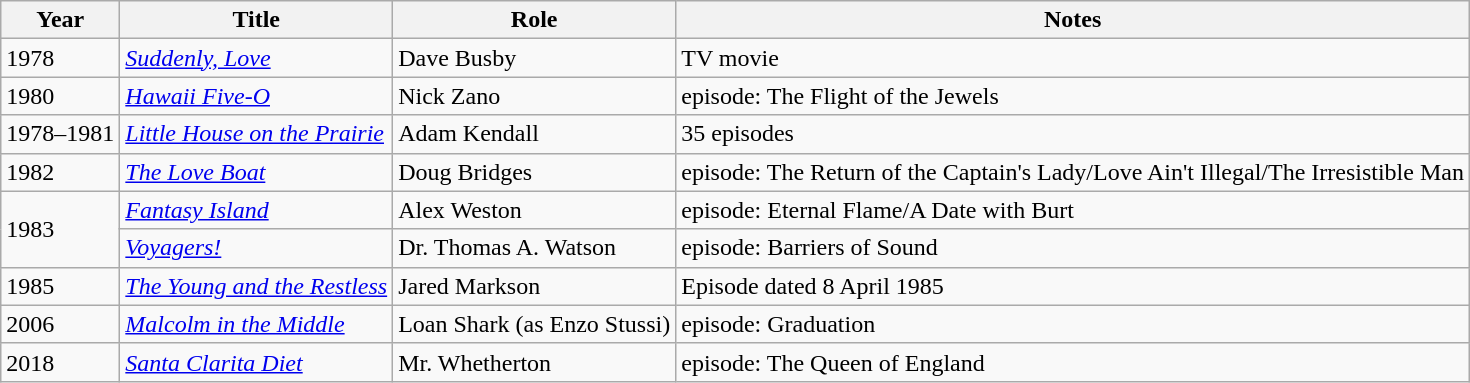<table class="wikitable sortable">
<tr>
<th>Year</th>
<th>Title</th>
<th>Role</th>
<th class="unsortable">Notes</th>
</tr>
<tr>
<td>1978</td>
<td><em><a href='#'>Suddenly, Love</a></em></td>
<td>Dave Busby</td>
<td>TV movie</td>
</tr>
<tr>
<td>1980</td>
<td><em><a href='#'>Hawaii Five-O</a></em></td>
<td>Nick Zano</td>
<td>episode: The Flight of the Jewels</td>
</tr>
<tr>
<td>1978–1981</td>
<td><em><a href='#'>Little House on the Prairie</a></em></td>
<td>Adam Kendall</td>
<td>35 episodes</td>
</tr>
<tr>
<td>1982</td>
<td data-sort-value="Love Boat, The"><em><a href='#'>The Love Boat</a></em></td>
<td>Doug Bridges</td>
<td>episode: The Return of the Captain's Lady/Love Ain't Illegal/The Irresistible Man</td>
</tr>
<tr>
<td rowspan=2>1983</td>
<td><em><a href='#'>Fantasy Island</a></em></td>
<td>Alex Weston</td>
<td>episode: Eternal Flame/A Date with Burt</td>
</tr>
<tr>
<td><em><a href='#'>Voyagers!</a></em></td>
<td>Dr. Thomas A. Watson</td>
<td>episode: Barriers of Sound</td>
</tr>
<tr>
<td>1985</td>
<td data-sort-value="Young and the Restless, The"><em><a href='#'>The Young and the Restless</a></em></td>
<td>Jared Markson</td>
<td>Episode dated 8 April 1985</td>
</tr>
<tr>
<td>2006</td>
<td><em><a href='#'>Malcolm in the Middle</a></em></td>
<td>Loan Shark (as Enzo Stussi)</td>
<td>episode: Graduation</td>
</tr>
<tr>
<td>2018</td>
<td><em><a href='#'>Santa Clarita Diet</a></em></td>
<td>Mr. Whetherton</td>
<td>episode: The Queen of England</td>
</tr>
</table>
